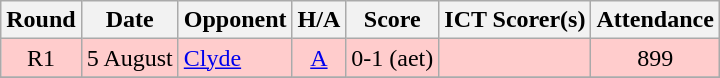<table class="wikitable" style="text-align:center">
<tr>
<th>Round</th>
<th>Date</th>
<th>Opponent</th>
<th>H/A</th>
<th>Score</th>
<th>ICT Scorer(s)</th>
<th>Attendance</th>
</tr>
<tr bgcolor=#FFCCCC>
<td>R1</td>
<td align=left>5 August</td>
<td align=left><a href='#'>Clyde</a></td>
<td><a href='#'>A</a></td>
<td>0-1 (aet)</td>
<td align=left></td>
<td>899</td>
</tr>
<tr>
</tr>
</table>
